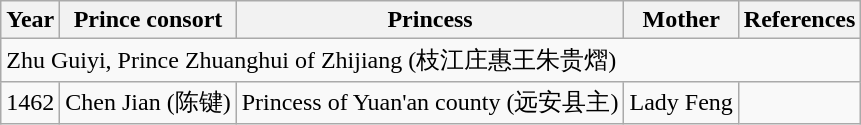<table class="wikitable">
<tr>
<th>Year</th>
<th>Prince consort</th>
<th>Princess</th>
<th>Mother</th>
<th>References</th>
</tr>
<tr>
<td colspan="5">Zhu Guiyi, Prince Zhuanghui of Zhijiang (枝江庄惠王朱贵熠)</td>
</tr>
<tr>
<td>1462</td>
<td>Chen Jian (陈键)</td>
<td>Princess of Yuan'an county (远安县主)</td>
<td>Lady Feng</td>
<td></td>
</tr>
</table>
